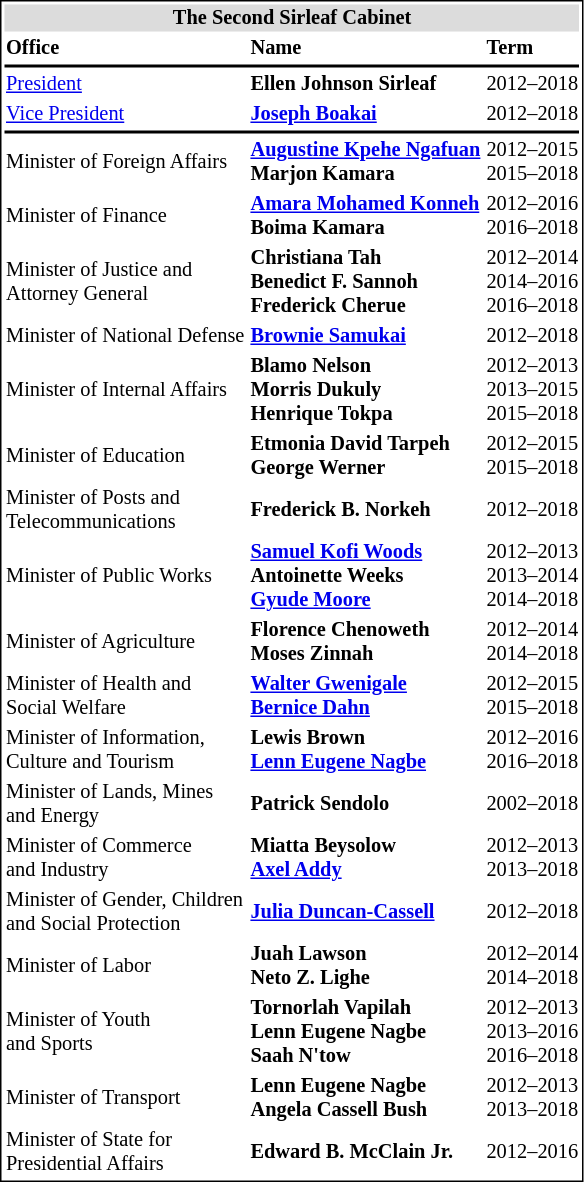<table cellpadding="1" cellspacing="2" style="float:margin:1em 1em 1em 0; border:1px solid #000; font-size:85%">
<tr>
<th style="background:#dcdcdc" colspan="3">The Second Sirleaf Cabinet</th>
</tr>
<tr>
<td style="text-align:left"><strong>Office</strong></td>
<td align=left><strong>Name</strong></td>
<td align=left><strong>Term</strong></td>
</tr>
<tr>
<th style="background:#000" colspan="3"></th>
</tr>
<tr>
<td style="text-align:left"><a href='#'>President</a></td>
<td align=left><strong>Ellen Johnson Sirleaf</strong></td>
<td align=left>2012–2018</td>
</tr>
<tr>
<td style="text-align:left"><a href='#'>Vice President</a></td>
<td align=left><strong><a href='#'>Joseph Boakai</a></strong></td>
<td align=left>2012–2018</td>
</tr>
<tr>
<th style="background:#000" colspan="3"></th>
</tr>
<tr>
<td style="text-align:left">Minister of Foreign Affairs</td>
<td align=left><strong><a href='#'>Augustine Kpehe Ngafuan</a></strong><br><strong>Marjon Kamara</strong></td>
<td align=left>2012–2015<br>2015–2018</td>
</tr>
<tr>
<td style="text-align:left">Minister of Finance</td>
<td align=left><strong><a href='#'>Amara Mohamed Konneh</a></strong><br><strong>Boima Kamara</strong></td>
<td align=left>2012–2016<br>2016–2018</td>
</tr>
<tr>
<td style="text-align:left">Minister of Justice and<br>Attorney General</td>
<td align=left><strong>Christiana Tah</strong><br><strong>Benedict F. Sannoh</strong><br><strong>Frederick Cherue</strong></td>
<td align=left>2012–2014<br>2014–2016<br>2016–2018</td>
</tr>
<tr>
<td style="text-align:left">Minister of National Defense</td>
<td align=left><strong><a href='#'>Brownie Samukai</a></strong></td>
<td align=left>2012–2018</td>
</tr>
<tr>
<td style="text-align:left">Minister of Internal Affairs</td>
<td align=left><strong>Blamo Nelson</strong><br><strong>Morris Dukuly</strong><br><strong>Henrique Tokpa</strong></td>
<td align=left>2012–2013<br>2013–2015<br>2015–2018</td>
</tr>
<tr>
<td style="text-align:left">Minister of Education</td>
<td align=left><strong>Etmonia David Tarpeh</strong><br><strong>George Werner</strong></td>
<td align=left>2012–2015<br>2015–2018</td>
</tr>
<tr>
<td style="text-align:left">Minister of Posts and<br>Telecommunications</td>
<td align=left><strong>Frederick B. Norkeh</strong></td>
<td align=left>2012–2018</td>
</tr>
<tr>
<td style="text-align:left">Minister of Public Works</td>
<td align=left><strong><a href='#'>Samuel Kofi Woods</a></strong><br><strong>Antoinette Weeks</strong><br><strong><a href='#'>Gyude Moore</a></strong></td>
<td align=left>2012–2013<br>2013–2014<br>2014–2018</td>
</tr>
<tr>
<td style="text-align:left">Minister of Agriculture</td>
<td align=left><strong>Florence Chenoweth</strong><br><strong>Moses Zinnah</strong></td>
<td align=left>2012–2014<br>2014–2018</td>
</tr>
<tr>
<td style="text-align:left">Minister of Health and<br>Social Welfare</td>
<td align=left><strong><a href='#'>Walter Gwenigale</a></strong><br><strong><a href='#'>Bernice Dahn</a></strong></td>
<td align=left>2012–2015<br>2015–2018</td>
</tr>
<tr>
<td style="text-align:left">Minister of Information,<br>Culture and Tourism</td>
<td align=left><strong>Lewis Brown</strong><br><strong><a href='#'>Lenn Eugene Nagbe</a></strong></td>
<td align=left>2012–2016<br>2016–2018</td>
</tr>
<tr>
<td style="text-align:left">Minister of Lands, Mines<br>and Energy</td>
<td align=left><strong>Patrick Sendolo</strong></td>
<td align=left>2002–2018</td>
</tr>
<tr>
<td style="text-align:left">Minister of Commerce<br>and Industry</td>
<td align=left><strong>Miatta Beysolow</strong><br><strong><a href='#'>Axel Addy</a></strong></td>
<td align=left>2012–2013<br>2013–2018</td>
</tr>
<tr>
<td style="text-align:left">Minister of Gender, Children<br>and Social Protection</td>
<td align=left><strong><a href='#'>Julia Duncan-Cassell</a></strong></td>
<td align=left>2012–2018</td>
</tr>
<tr>
<td style="text-align:left">Minister of Labor</td>
<td align=left><strong>Juah Lawson</strong><br><strong>Neto Z. Lighe</strong></td>
<td align=left>2012–2014<br>2014–2018</td>
</tr>
<tr>
<td style="text-align:left">Minister of Youth<br>and Sports</td>
<td align=left><strong>Tornorlah Vapilah</strong><br><strong>Lenn Eugene Nagbe</strong><br><strong>Saah N'tow</strong></td>
<td align=left>2012–2013<br>2013–2016<br>2016–2018</td>
</tr>
<tr>
<td style="text-align:left">Minister of Transport</td>
<td align=left><strong>Lenn Eugene Nagbe</strong><br><strong>Angela Cassell Bush</strong></td>
<td align=left>2012–2013<br>2013–2018</td>
</tr>
<tr>
<td style="text-align:left">Minister of State for<br>Presidential Affairs</td>
<td align=left><strong>Edward B. McClain Jr.</strong></td>
<td align=left>2012–2016</td>
</tr>
</table>
